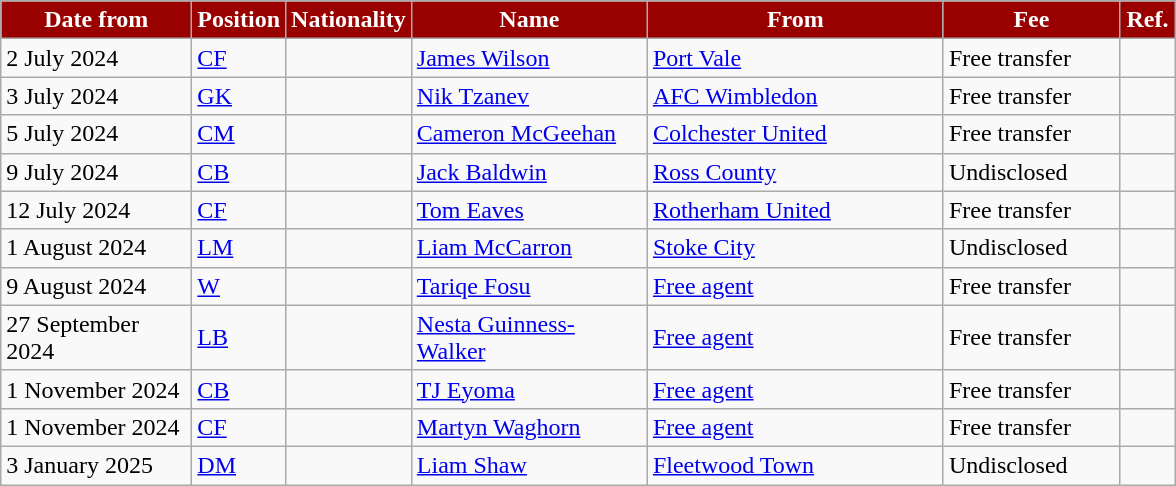<table class="wikitable plainrowheaders sortable">
<tr>
<th style="background:#990000; color:white; width:120px;">Date from</th>
<th style="background:#990000; color:white; width:50px;">Position</th>
<th style="background:#990000; color:white; width:50px;">Nationality</th>
<th style="background:#990000; color:white; width:150px;">Name</th>
<th style="background:#990000; color:white; width:190px;">From</th>
<th style="background:#990000; color:white; width:110px;">Fee</th>
<th style="background:#990000; color:white; width:30px;">Ref.</th>
</tr>
<tr>
<td>2 July 2024</td>
<td><a href='#'>CF</a></td>
<td></td>
<td><a href='#'>James Wilson</a></td>
<td> <a href='#'>Port Vale</a></td>
<td>Free transfer</td>
<td></td>
</tr>
<tr>
<td>3 July 2024</td>
<td><a href='#'>GK</a></td>
<td></td>
<td><a href='#'>Nik Tzanev</a></td>
<td> <a href='#'>AFC Wimbledon</a></td>
<td>Free transfer</td>
<td></td>
</tr>
<tr>
<td>5 July 2024</td>
<td><a href='#'>CM</a></td>
<td></td>
<td><a href='#'>Cameron McGeehan</a></td>
<td> <a href='#'>Colchester United</a></td>
<td>Free transfer</td>
<td></td>
</tr>
<tr>
<td>9 July 2024</td>
<td><a href='#'>CB</a></td>
<td></td>
<td><a href='#'>Jack Baldwin</a></td>
<td> <a href='#'>Ross County</a></td>
<td>Undisclosed</td>
<td></td>
</tr>
<tr>
<td>12 July 2024</td>
<td><a href='#'>CF</a></td>
<td></td>
<td><a href='#'>Tom Eaves</a></td>
<td> <a href='#'>Rotherham United</a></td>
<td>Free transfer</td>
<td></td>
</tr>
<tr>
<td>1 August 2024</td>
<td><a href='#'>LM</a></td>
<td></td>
<td><a href='#'>Liam McCarron</a></td>
<td> <a href='#'>Stoke City</a></td>
<td>Undisclosed</td>
<td></td>
</tr>
<tr>
<td>9 August 2024</td>
<td><a href='#'>W</a></td>
<td></td>
<td><a href='#'>Tariqe Fosu</a></td>
<td><a href='#'>Free agent</a></td>
<td>Free transfer</td>
<td></td>
</tr>
<tr>
<td>27 September 2024</td>
<td><a href='#'>LB</a></td>
<td></td>
<td><a href='#'>Nesta Guinness-Walker</a></td>
<td><a href='#'>Free agent</a></td>
<td>Free transfer</td>
<td></td>
</tr>
<tr>
<td>1 November 2024</td>
<td><a href='#'>CB</a></td>
<td></td>
<td><a href='#'>TJ Eyoma</a></td>
<td><a href='#'>Free agent</a></td>
<td>Free transfer</td>
<td></td>
</tr>
<tr>
<td>1 November 2024</td>
<td><a href='#'>CF</a></td>
<td></td>
<td><a href='#'>Martyn Waghorn</a></td>
<td><a href='#'>Free agent</a></td>
<td>Free transfer</td>
<td></td>
</tr>
<tr>
<td>3 January 2025</td>
<td><a href='#'>DM</a></td>
<td></td>
<td><a href='#'>Liam Shaw</a></td>
<td> <a href='#'>Fleetwood Town</a></td>
<td>Undisclosed</td>
<td></td>
</tr>
</table>
